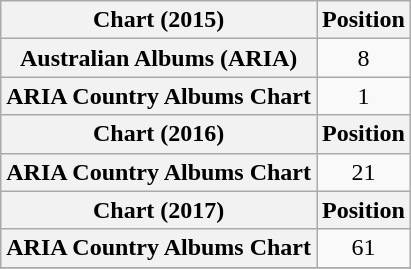<table class="wikitable sortable plainrowheaders" style="text-align:center">
<tr>
<th scope="col">Chart (2015)</th>
<th scope="col">Position</th>
</tr>
<tr>
<th scope="row">Australian Albums (ARIA)</th>
<td>8</td>
</tr>
<tr>
<th scope="row">ARIA Country Albums Chart</th>
<td>1</td>
</tr>
<tr>
<th scope="col">Chart (2016)</th>
<th scope="col">Position</th>
</tr>
<tr>
<th scope="row">ARIA Country Albums Chart</th>
<td>21</td>
</tr>
<tr>
<th scope="col">Chart (2017)</th>
<th scope="col">Position</th>
</tr>
<tr>
<th scope="row">ARIA Country Albums Chart</th>
<td>61</td>
</tr>
<tr>
</tr>
</table>
